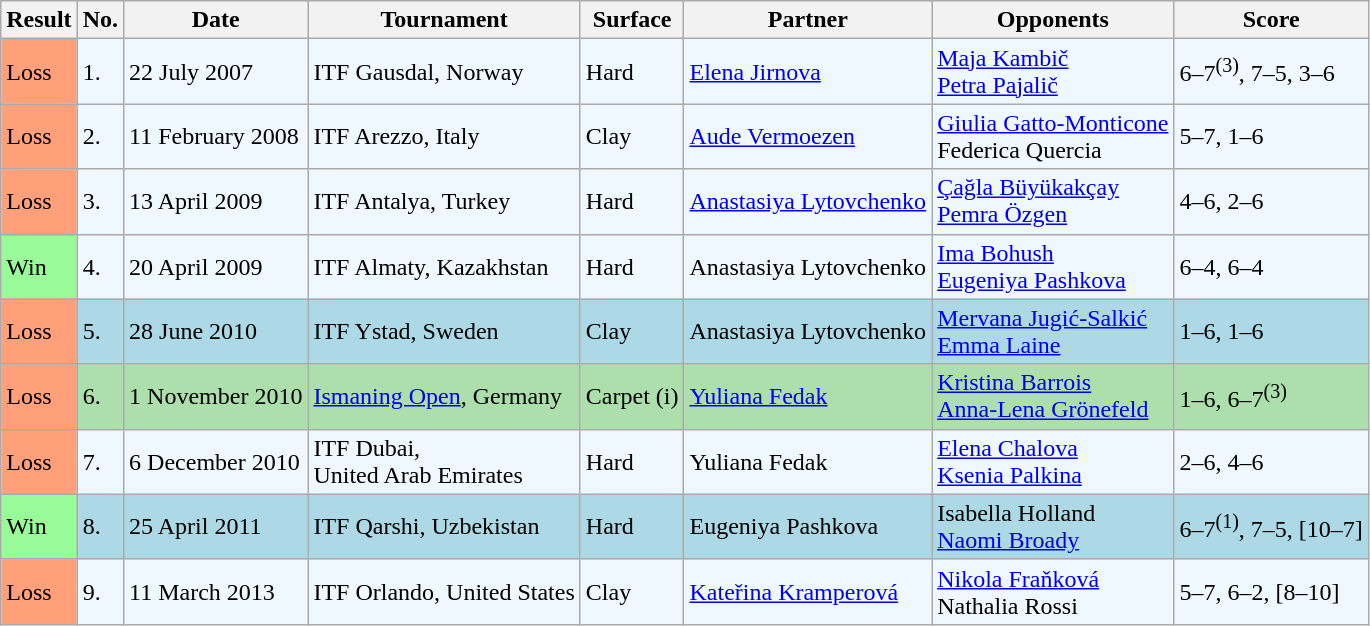<table class="sortable wikitable">
<tr>
<th>Result</th>
<th>No.</th>
<th>Date</th>
<th>Tournament</th>
<th>Surface</th>
<th>Partner</th>
<th>Opponents</th>
<th class="unsortable">Score</th>
</tr>
<tr style="background:#f0f8ff;">
<td style="background:#ffa07a;">Loss</td>
<td>1.</td>
<td>22 July 2007</td>
<td>ITF Gausdal, Norway</td>
<td>Hard</td>
<td> <a href='#'>Elena Jirnova</a></td>
<td> <a href='#'>Maja Kambič</a> <br>  <a href='#'>Petra Pajalič</a></td>
<td>6–7<sup>(3)</sup>, 7–5, 3–6</td>
</tr>
<tr style="background:#f0f8ff;">
<td style="background:#ffa07a;">Loss</td>
<td>2.</td>
<td>11 February 2008</td>
<td>ITF Arezzo, Italy</td>
<td>Clay</td>
<td> <a href='#'>Aude Vermoezen</a></td>
<td> <a href='#'>Giulia Gatto-Monticone</a> <br>  Federica Quercia</td>
<td>5–7, 1–6</td>
</tr>
<tr style="background:#f0f8ff;">
<td style="background:#ffa07a;">Loss</td>
<td>3.</td>
<td>13 April 2009</td>
<td>ITF Antalya, Turkey</td>
<td>Hard</td>
<td> <a href='#'>Anastasiya Lytovchenko</a></td>
<td> <a href='#'>Çağla Büyükakçay</a> <br>  <a href='#'>Pemra Özgen</a></td>
<td>4–6, 2–6</td>
</tr>
<tr style="background:#f0f8ff;">
<td style="background:#98fb98;">Win</td>
<td>4.</td>
<td>20 April 2009</td>
<td>ITF Almaty, Kazakhstan</td>
<td>Hard</td>
<td> Anastasiya Lytovchenko</td>
<td> <a href='#'>Ima Bohush</a> <br>  <a href='#'>Eugeniya Pashkova</a></td>
<td>6–4, 6–4</td>
</tr>
<tr style="background:lightblue;">
<td style="background:#ffa07a;">Loss</td>
<td>5.</td>
<td>28 June 2010</td>
<td>ITF Ystad, Sweden</td>
<td>Clay</td>
<td> Anastasiya Lytovchenko</td>
<td> <a href='#'>Mervana Jugić-Salkić</a> <br>  <a href='#'>Emma Laine</a></td>
<td>1–6, 1–6</td>
</tr>
<tr style="background:#addfad;">
<td style="background:#ffa07a;">Loss</td>
<td>6.</td>
<td>1 November 2010</td>
<td><a href='#'>Ismaning Open</a>, Germany</td>
<td>Carpet (i)</td>
<td> <a href='#'>Yuliana Fedak</a></td>
<td> <a href='#'>Kristina Barrois</a> <br>  <a href='#'>Anna-Lena Grönefeld</a></td>
<td>1–6, 6–7<sup>(3)</sup></td>
</tr>
<tr style="background:#f0f8ff;">
<td style="background:#ffa07a;">Loss</td>
<td>7.</td>
<td>6 December 2010</td>
<td>ITF Dubai, <br>United Arab Emirates</td>
<td>Hard</td>
<td> Yuliana Fedak</td>
<td> <a href='#'>Elena Chalova</a> <br>  <a href='#'>Ksenia Palkina</a></td>
<td>2–6, 4–6</td>
</tr>
<tr style="background:lightblue;">
<td style="background:#98fb98;">Win</td>
<td>8.</td>
<td>25 April 2011</td>
<td>ITF Qarshi, Uzbekistan</td>
<td>Hard</td>
<td> Eugeniya Pashkova</td>
<td> Isabella Holland <br>  <a href='#'>Naomi Broady</a></td>
<td>6–7<sup>(1)</sup>, 7–5, [10–7]</td>
</tr>
<tr style="background:#f0f8ff;">
<td style="background:#ffa07a;">Loss</td>
<td>9.</td>
<td>11 March 2013</td>
<td>ITF Orlando,  United States</td>
<td>Clay</td>
<td> <a href='#'>Kateřina Kramperová</a></td>
<td> <a href='#'>Nikola Fraňková</a> <br>  Nathalia Rossi</td>
<td>5–7, 6–2, [8–10]</td>
</tr>
</table>
